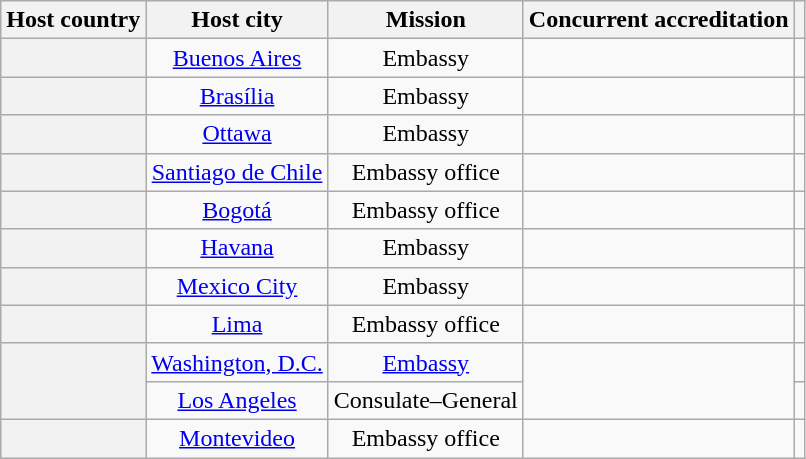<table class="wikitable plainrowheaders" style="text-align:center;">
<tr>
<th scope="col">Host country</th>
<th scope="col">Host city</th>
<th scope="col">Mission</th>
<th scope="col">Concurrent accreditation</th>
<th scope="col"></th>
</tr>
<tr>
<th scope="row"></th>
<td><a href='#'>Buenos Aires</a></td>
<td>Embassy</td>
<td></td>
<td></td>
</tr>
<tr>
<th scope="row"></th>
<td><a href='#'>Brasília</a></td>
<td>Embassy</td>
<td></td>
<td></td>
</tr>
<tr>
<th scope="row"></th>
<td><a href='#'>Ottawa</a></td>
<td>Embassy</td>
<td></td>
<td></td>
</tr>
<tr>
<th scope="row"></th>
<td><a href='#'>Santiago de Chile</a></td>
<td>Embassy office</td>
<td></td>
<td></td>
</tr>
<tr>
<th scope="row"></th>
<td><a href='#'>Bogotá</a></td>
<td>Embassy office</td>
<td></td>
<td></td>
</tr>
<tr>
<th scope="row"></th>
<td><a href='#'>Havana</a></td>
<td>Embassy</td>
<td></td>
<td></td>
</tr>
<tr>
<th scope="row"></th>
<td><a href='#'>Mexico City</a></td>
<td>Embassy</td>
<td></td>
<td></td>
</tr>
<tr>
<th scope="row"></th>
<td><a href='#'>Lima</a></td>
<td>Embassy office</td>
<td></td>
<td></td>
</tr>
<tr>
<th rowspan="2" scope="row"></th>
<td><a href='#'>Washington, D.C.</a></td>
<td><a href='#'>Embassy</a></td>
<td rowspan="2"></td>
<td></td>
</tr>
<tr>
<td><a href='#'>Los Angeles</a></td>
<td>Consulate–General</td>
<td></td>
</tr>
<tr>
<th scope="row"></th>
<td><a href='#'>Montevideo</a></td>
<td>Embassy office</td>
<td></td>
<td></td>
</tr>
</table>
